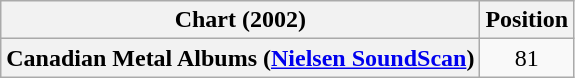<table class="wikitable plainrowheaders">
<tr>
<th>Chart (2002)</th>
<th>Position</th>
</tr>
<tr>
<th scope="row">Canadian Metal Albums (<a href='#'>Nielsen SoundScan</a>)</th>
<td align=center>81</td>
</tr>
</table>
